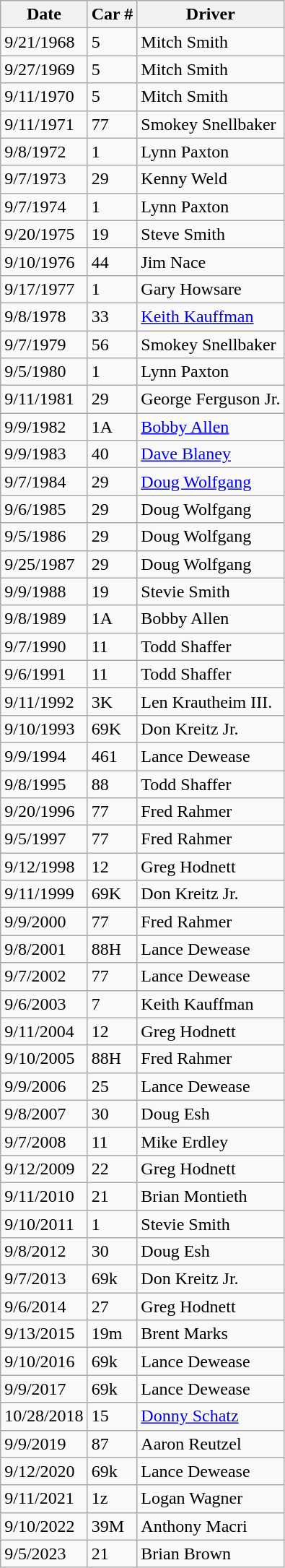<table class="wikitable">
<tr>
<th>Date</th>
<th>Car #</th>
<th>Driver</th>
</tr>
<tr>
<td>9/21/1968</td>
<td>5</td>
<td>Mitch Smith</td>
</tr>
<tr>
<td>9/27/1969</td>
<td>5</td>
<td>Mitch Smith</td>
</tr>
<tr>
<td>9/11/1970</td>
<td>5</td>
<td>Mitch Smith</td>
</tr>
<tr>
<td>9/11/1971</td>
<td>77</td>
<td>Smokey Snellbaker</td>
</tr>
<tr>
<td>9/8/1972</td>
<td>1</td>
<td>Lynn Paxton</td>
</tr>
<tr>
<td>9/7/1973</td>
<td>29</td>
<td>Kenny Weld</td>
</tr>
<tr>
<td>9/7/1974</td>
<td>1</td>
<td>Lynn Paxton</td>
</tr>
<tr>
<td>9/20/1975</td>
<td>19</td>
<td>Steve Smith</td>
</tr>
<tr>
<td>9/10/1976</td>
<td>44</td>
<td>Jim Nace</td>
</tr>
<tr>
<td>9/17/1977</td>
<td>1</td>
<td>Gary Howsare</td>
</tr>
<tr>
<td>9/8/1978</td>
<td>33</td>
<td><a href='#'>Keith Kauffman</a></td>
</tr>
<tr>
<td>9/7/1979</td>
<td>56</td>
<td>Smokey Snellbaker</td>
</tr>
<tr>
<td>9/5/1980</td>
<td>1</td>
<td>Lynn Paxton</td>
</tr>
<tr>
<td>9/11/1981</td>
<td>29</td>
<td>George Ferguson Jr.</td>
</tr>
<tr>
<td>9/9/1982</td>
<td>1A</td>
<td><a href='#'>Bobby Allen</a></td>
</tr>
<tr>
<td>9/9/1983</td>
<td>40</td>
<td><a href='#'>Dave Blaney</a></td>
</tr>
<tr>
<td>9/7/1984</td>
<td>29</td>
<td><a href='#'>Doug Wolfgang</a></td>
</tr>
<tr>
<td>9/6/1985</td>
<td>29</td>
<td>Doug Wolfgang</td>
</tr>
<tr>
<td>9/5/1986</td>
<td>29</td>
<td>Doug Wolfgang</td>
</tr>
<tr>
<td>9/25/1987</td>
<td>29</td>
<td>Doug Wolfgang</td>
</tr>
<tr>
<td>9/9/1988</td>
<td>19</td>
<td>Stevie Smith</td>
</tr>
<tr>
<td>9/8/1989</td>
<td>1A</td>
<td>Bobby Allen</td>
</tr>
<tr>
<td>9/7/1990</td>
<td>11</td>
<td>Todd Shaffer</td>
</tr>
<tr>
<td>9/6/1991</td>
<td>11</td>
<td>Todd Shaffer</td>
</tr>
<tr>
<td>9/11/1992</td>
<td>3K</td>
<td>Len Krautheim III.</td>
</tr>
<tr>
<td>9/10/1993</td>
<td>69K</td>
<td>Don Kreitz Jr.</td>
</tr>
<tr>
<td>9/9/1994</td>
<td>461</td>
<td>Lance Dewease</td>
</tr>
<tr>
<td>9/8/1995</td>
<td>88</td>
<td>Todd Shaffer</td>
</tr>
<tr>
<td>9/20/1996</td>
<td>77</td>
<td>Fred Rahmer</td>
</tr>
<tr>
<td>9/5/1997</td>
<td>77</td>
<td>Fred Rahmer</td>
</tr>
<tr>
<td>9/12/1998</td>
<td>12</td>
<td>Greg Hodnett</td>
</tr>
<tr>
<td>9/11/1999</td>
<td>69K</td>
<td>Don Kreitz Jr.</td>
</tr>
<tr>
<td>9/9/2000</td>
<td>77</td>
<td>Fred Rahmer</td>
</tr>
<tr>
<td>9/8/2001</td>
<td>88H</td>
<td>Lance Dewease</td>
</tr>
<tr>
<td>9/7/2002</td>
<td>77</td>
<td>Lance Dewease</td>
</tr>
<tr>
<td>9/6/2003</td>
<td>7</td>
<td>Keith Kauffman</td>
</tr>
<tr>
<td>9/11/2004</td>
<td>12</td>
<td>Greg Hodnett</td>
</tr>
<tr>
<td>9/10/2005</td>
<td>88H</td>
<td>Fred Rahmer</td>
</tr>
<tr>
<td>9/9/2006</td>
<td>25</td>
<td>Lance Dewease</td>
</tr>
<tr>
<td>9/8/2007</td>
<td>30</td>
<td>Doug Esh</td>
</tr>
<tr>
<td>9/7/2008</td>
<td>11</td>
<td>Mike Erdley</td>
</tr>
<tr>
<td>9/12/2009</td>
<td>22</td>
<td>Greg Hodnett</td>
</tr>
<tr>
<td>9/11/2010</td>
<td>21</td>
<td>Brian Montieth</td>
</tr>
<tr>
<td>9/10/2011</td>
<td>1</td>
<td>Stevie Smith</td>
</tr>
<tr>
<td>9/8/2012</td>
<td>30</td>
<td>Doug Esh</td>
</tr>
<tr>
<td>9/7/2013</td>
<td>69k</td>
<td>Don Kreitz Jr.</td>
</tr>
<tr>
<td>9/6/2014</td>
<td>27</td>
<td>Greg Hodnett</td>
</tr>
<tr>
<td>9/13/2015</td>
<td>19m</td>
<td>Brent Marks</td>
</tr>
<tr>
<td>9/10/2016</td>
<td>69k</td>
<td>Lance Dewease</td>
</tr>
<tr>
<td>9/9/2017</td>
<td>69k</td>
<td>Lance Dewease</td>
</tr>
<tr>
<td>10/28/2018</td>
<td>15</td>
<td><a href='#'>Donny Schatz</a></td>
</tr>
<tr>
<td>9/9/2019</td>
<td>87</td>
<td>Aaron Reutzel</td>
</tr>
<tr>
<td>9/12/2020</td>
<td>69k</td>
<td>Lance Dewease</td>
</tr>
<tr>
<td>9/11/2021</td>
<td>1z</td>
<td>Logan Wagner</td>
</tr>
<tr>
<td>9/10/2022</td>
<td>39M</td>
<td>Anthony Macri</td>
</tr>
<tr>
<td>9/5/2023</td>
<td>21</td>
<td>Brian Brown</td>
</tr>
</table>
